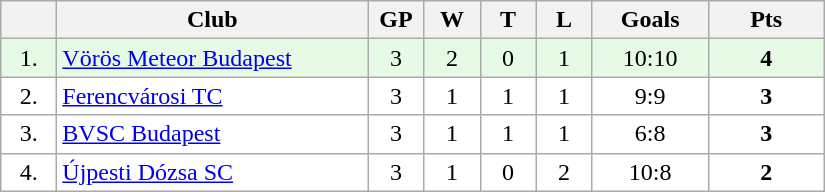<table class="wikitable">
<tr>
<th width="30"></th>
<th width="200">Club</th>
<th width="30">GP</th>
<th width="30">W</th>
<th width="30">T</th>
<th width="30">L</th>
<th width="70">Goals</th>
<th width="70">Pts</th>
</tr>
<tr bgcolor="#e6fae6" align="center">
<td>1.</td>
<td align="left"><a href='#'>Vörös Meteor Budapest</a></td>
<td>3</td>
<td>2</td>
<td>0</td>
<td>1</td>
<td>10:10</td>
<td><strong>4</strong></td>
</tr>
<tr bgcolor="#FFFFFF" align="center">
<td>2.</td>
<td align="left"><a href='#'>Ferencvárosi TC</a></td>
<td>3</td>
<td>1</td>
<td>1</td>
<td>1</td>
<td>9:9</td>
<td><strong>3</strong></td>
</tr>
<tr bgcolor="#FFFFFF" align="center">
<td>3.</td>
<td align="left"><a href='#'>BVSC Budapest</a></td>
<td>3</td>
<td>1</td>
<td>1</td>
<td>1</td>
<td>6:8</td>
<td><strong>3</strong></td>
</tr>
<tr bgcolor="#FFFFFF" align="center">
<td>4.</td>
<td align="left"><a href='#'>Újpesti Dózsa SC</a></td>
<td>3</td>
<td>1</td>
<td>0</td>
<td>2</td>
<td>10:8</td>
<td><strong>2</strong></td>
</tr>
</table>
